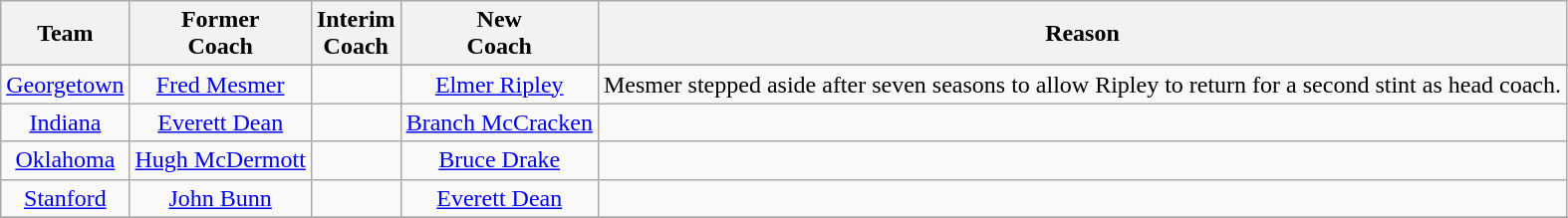<table class="wikitable" style="text-align:center;">
<tr>
<th>Team</th>
<th>Former<br>Coach</th>
<th>Interim<br>Coach</th>
<th>New<br>Coach</th>
<th>Reason</th>
</tr>
<tr>
</tr>
<tr>
<td><a href='#'>Georgetown</a></td>
<td><a href='#'>Fred Mesmer</a></td>
<td></td>
<td><a href='#'>Elmer Ripley</a></td>
<td>Mesmer stepped aside after seven seasons to allow Ripley to return for a second stint as head coach.</td>
</tr>
<tr>
<td><a href='#'>Indiana</a></td>
<td><a href='#'>Everett Dean</a></td>
<td></td>
<td><a href='#'>Branch McCracken</a></td>
<td></td>
</tr>
<tr>
<td><a href='#'>Oklahoma</a></td>
<td><a href='#'>Hugh McDermott</a></td>
<td></td>
<td><a href='#'>Bruce Drake</a></td>
<td></td>
</tr>
<tr>
<td><a href='#'>Stanford</a></td>
<td><a href='#'>John Bunn</a></td>
<td></td>
<td><a href='#'>Everett Dean</a></td>
<td></td>
</tr>
<tr>
</tr>
</table>
